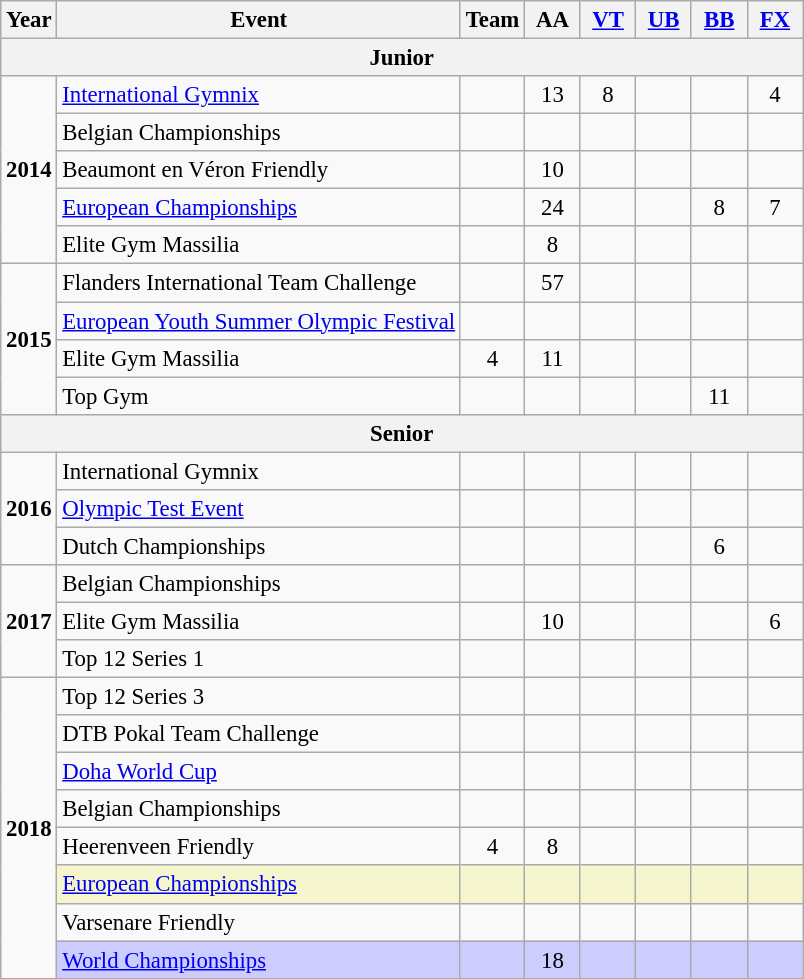<table class="wikitable" style="text-align:center; font-size:95%;">
<tr>
<th align=center>Year</th>
<th align=center>Event</th>
<th style="width:30px;">Team</th>
<th style="width:30px;">AA</th>
<th style="width:30px;"><a href='#'>VT</a></th>
<th style="width:30px;"><a href='#'>UB</a></th>
<th style="width:30px;"><a href='#'>BB</a></th>
<th style="width:30px;"><a href='#'>FX</a></th>
</tr>
<tr>
<th colspan="8"><strong>Junior</strong></th>
</tr>
<tr>
<td rowspan="5"><strong>2014</strong></td>
<td align=left><a href='#'>International Gymnix</a></td>
<td></td>
<td>13</td>
<td>8</td>
<td></td>
<td></td>
<td>4</td>
</tr>
<tr>
<td align=left>Belgian Championships</td>
<td></td>
<td></td>
<td></td>
<td></td>
<td></td>
<td></td>
</tr>
<tr>
<td align=left>Beaumont en Véron Friendly</td>
<td></td>
<td>10</td>
<td></td>
<td></td>
<td></td>
<td></td>
</tr>
<tr>
<td align=left><a href='#'>European Championships</a></td>
<td></td>
<td>24</td>
<td></td>
<td></td>
<td>8</td>
<td>7</td>
</tr>
<tr>
<td align=left>Elite Gym Massilia</td>
<td></td>
<td>8</td>
<td></td>
<td></td>
<td></td>
<td></td>
</tr>
<tr>
<td rowspan="4"><strong>2015</strong></td>
<td align=left>Flanders International Team Challenge</td>
<td></td>
<td>57</td>
<td></td>
<td></td>
<td></td>
<td></td>
</tr>
<tr>
<td align=left><a href='#'>European Youth Summer Olympic Festival</a></td>
<td></td>
<td></td>
<td></td>
<td></td>
<td></td>
<td></td>
</tr>
<tr>
<td align=left>Elite Gym Massilia</td>
<td>4</td>
<td>11</td>
<td></td>
<td></td>
<td></td>
<td></td>
</tr>
<tr>
<td align=left>Top Gym</td>
<td></td>
<td></td>
<td></td>
<td></td>
<td>11</td>
<td></td>
</tr>
<tr>
<th colspan="8"><strong>Senior</strong></th>
</tr>
<tr>
<td rowspan="3"><strong>2016</strong></td>
<td align=left>International Gymnix</td>
<td></td>
<td></td>
<td></td>
<td></td>
<td></td>
<td></td>
</tr>
<tr>
<td align=left><a href='#'>Olympic Test Event</a></td>
<td></td>
<td></td>
<td></td>
<td></td>
<td></td>
<td></td>
</tr>
<tr>
<td align=left>Dutch Championships</td>
<td></td>
<td></td>
<td></td>
<td></td>
<td>6</td>
<td></td>
</tr>
<tr>
<td rowspan="3"><strong>2017</strong></td>
<td align=left>Belgian Championships</td>
<td></td>
<td></td>
<td></td>
<td></td>
<td></td>
<td></td>
</tr>
<tr>
<td align=left>Elite Gym Massilia</td>
<td></td>
<td>10</td>
<td></td>
<td></td>
<td></td>
<td>6</td>
</tr>
<tr>
<td align=left>Top 12 Series 1</td>
<td></td>
<td></td>
<td></td>
<td></td>
<td></td>
<td></td>
</tr>
<tr>
<td rowspan="8"><strong>2018</strong></td>
<td align=left>Top 12 Series 3</td>
<td></td>
<td></td>
<td></td>
<td></td>
<td></td>
<td></td>
</tr>
<tr>
<td align=left>DTB Pokal Team Challenge</td>
<td></td>
<td></td>
<td></td>
<td></td>
<td></td>
<td></td>
</tr>
<tr>
<td align=left><a href='#'>Doha World Cup</a></td>
<td></td>
<td></td>
<td></td>
<td></td>
<td></td>
<td></td>
</tr>
<tr>
<td align=left>Belgian Championships</td>
<td></td>
<td></td>
<td></td>
<td></td>
<td></td>
<td></td>
</tr>
<tr>
<td align=left>Heerenveen Friendly</td>
<td>4</td>
<td>8</td>
<td></td>
<td></td>
<td></td>
<td></td>
</tr>
<tr bgcolor=#F5F6CE>
<td align=left><a href='#'>European Championships</a></td>
<td></td>
<td></td>
<td></td>
<td></td>
<td></td>
<td></td>
</tr>
<tr>
<td align=left>Varsenare Friendly</td>
<td></td>
<td></td>
<td></td>
<td></td>
<td></td>
<td></td>
</tr>
<tr bgcolor=#CCCCFF>
<td align=left><a href='#'>World Championships</a></td>
<td></td>
<td>18</td>
<td></td>
<td></td>
<td></td>
<td></td>
</tr>
</table>
